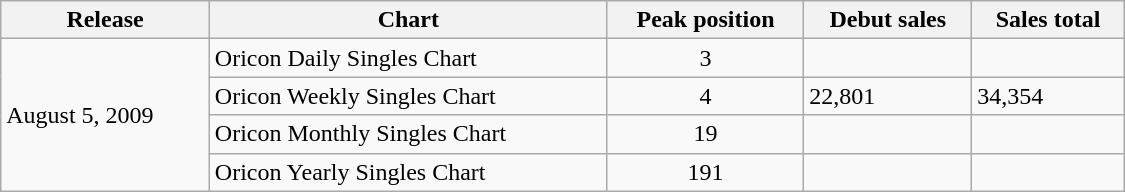<table class="wikitable" width="750px">
<tr>
<th>Release</th>
<th>Chart</th>
<th>Peak position</th>
<th>Debut sales</th>
<th>Sales total</th>
</tr>
<tr 1week>
<td rowspan="4">August 5, 2009</td>
<td>Oricon Daily Singles Chart</td>
<td align="center">3</td>
<td></td>
<td></td>
</tr>
<tr>
<td>Oricon Weekly Singles Chart</td>
<td align="center">4</td>
<td>22,801</td>
<td>34,354</td>
</tr>
<tr>
<td>Oricon Monthly Singles Chart</td>
<td align="center">19</td>
<td></td>
<td></td>
</tr>
<tr>
<td>Oricon Yearly Singles Chart</td>
<td align="center">191</td>
<td></td>
<td></td>
</tr>
</table>
